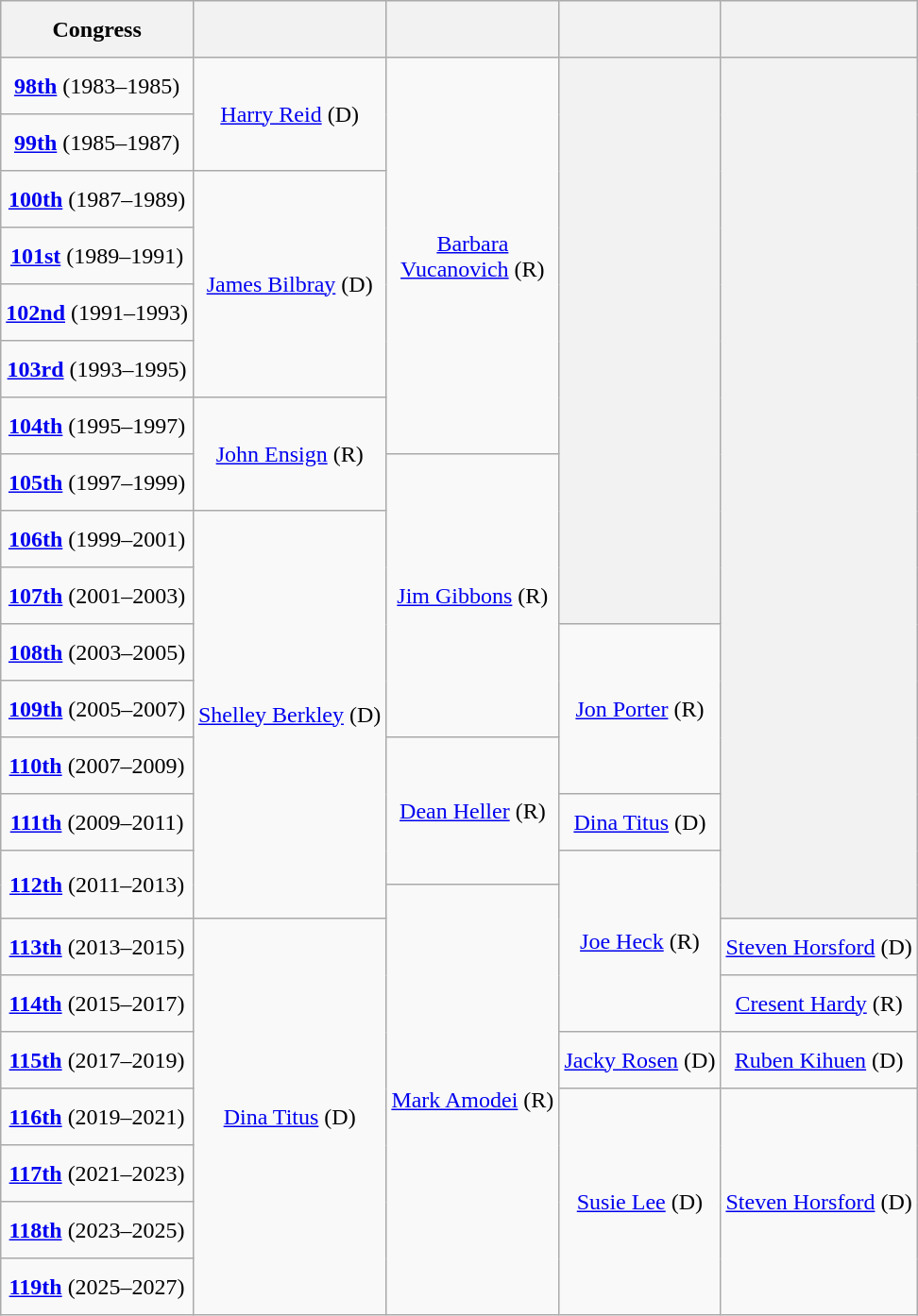<table class="wikitable sticky-header" style="text-align:center">
<tr style="height:2.5em">
<th>Congress</th>
<th></th>
<th></th>
<th></th>
<th></th>
</tr>
<tr style="height:2.5em">
<td><strong><a href='#'>98th</a></strong> (1983–1985)</td>
<td rowspan=2 ><a href='#'>Harry Reid</a> (D)</td>
<td rowspan=7 ><a href='#'>Barbara<br>Vucanovich</a> (R)</td>
<th style=vertical-align:center rowspan=10></th>
<th style=vertical-align:center rowspan=16></th>
</tr>
<tr style="height:2.5em">
<td><strong><a href='#'>99th</a></strong> (1985–1987)</td>
</tr>
<tr style="height:2.5em">
<td><strong><a href='#'>100th</a></strong> (1987–1989)</td>
<td rowspan=4 ><a href='#'>James Bilbray</a> (D)</td>
</tr>
<tr style="height:2.5em">
<td><strong><a href='#'>101st</a></strong> (1989–1991)</td>
</tr>
<tr style="height:2.5em">
<td><strong><a href='#'>102nd</a></strong> (1991–1993)</td>
</tr>
<tr style="height:2.5em">
<td><strong><a href='#'>103rd</a></strong> (1993–1995)</td>
</tr>
<tr style="height:2.5em">
<td><strong><a href='#'>104th</a></strong> (1995–1997)</td>
<td rowspan=2 ><a href='#'>John Ensign</a> (R)</td>
</tr>
<tr style="height:2.5em">
<td><strong><a href='#'>105th</a></strong> (1997–1999)</td>
<td rowspan=5 ><a href='#'>Jim Gibbons</a> (R)</td>
</tr>
<tr style="height:2.5em">
<td><strong><a href='#'>106th</a></strong> (1999–2001)</td>
<td rowspan=8 ><a href='#'>Shelley Berkley</a> (D)</td>
</tr>
<tr style="height:2.5em">
<td><strong><a href='#'>107th</a></strong> (2001–2003)</td>
</tr>
<tr style="height:2.5em">
<td><strong><a href='#'>108th</a></strong> (2003–2005)</td>
<td rowspan=3 ><a href='#'>Jon Porter</a> (R)</td>
</tr>
<tr style="height:2.5em">
<td><strong><a href='#'>109th</a></strong> (2005–2007)</td>
</tr>
<tr style="height:2.5em">
<td><strong><a href='#'>110th</a></strong> (2007–2009)</td>
<td rowspan=3 ><a href='#'>Dean Heller</a> (R)</td>
</tr>
<tr style="height:2.5em">
<td><strong><a href='#'>111th</a></strong> (2009–2011)</td>
<td><a href='#'>Dina Titus</a> (D)</td>
</tr>
<tr style="height:1.5em">
<td rowspan=2><strong><a href='#'>112th</a></strong> (2011–2013)</td>
<td rowspan=4 ><a href='#'>Joe Heck</a> (R)</td>
</tr>
<tr style="height:1.5em">
<td rowspan=8 ><a href='#'>Mark Amodei</a> (R)</td>
</tr>
<tr style="height:2.5em">
<td><strong><a href='#'>113th</a></strong> (2013–2015)</td>
<td rowspan=7 ><a href='#'>Dina Titus</a> (D)</td>
<td rowspan=1 ><a href='#'>Steven Horsford</a> (D)</td>
</tr>
<tr style="height:2.5em">
<td><strong><a href='#'>114th</a></strong> (2015–2017)</td>
<td rowspan=1 ><a href='#'>Cresent Hardy</a> (R)</td>
</tr>
<tr style="height:2.5em">
<td><strong><a href='#'>115th</a></strong> (2017–2019)</td>
<td rowspan=1 ><a href='#'>Jacky Rosen</a> (D)</td>
<td rowspan=1 ><a href='#'>Ruben Kihuen</a> (D)</td>
</tr>
<tr style="height:2.5em">
<td><strong><a href='#'>116th</a></strong> (2019–2021)</td>
<td rowspan=4 ><a href='#'>Susie Lee</a> (D)</td>
<td rowspan=4 ><a href='#'>Steven Horsford</a> (D)</td>
</tr>
<tr style="height:2.5em">
<td><strong><a href='#'>117th</a></strong> (2021–2023)</td>
</tr>
<tr style="height:2.5em">
<td><strong><a href='#'>118th</a></strong> (2023–2025)</td>
</tr>
<tr style="height:2.5em">
<td><strong><a href='#'>119th</a></strong> (2025–2027)</td>
</tr>
</table>
